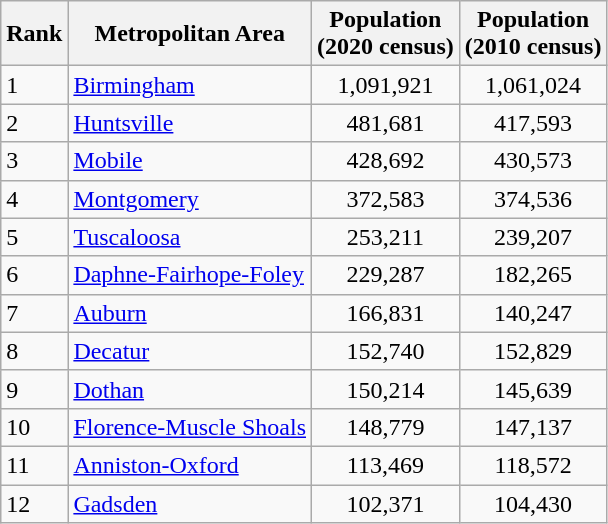<table class="wikitable">
<tr>
<th>Rank</th>
<th>Metropolitan Area</th>
<th>Population <br>(2020 census)</th>
<th>Population <br>(2010 census)</th>
</tr>
<tr>
<td>1</td>
<td><a href='#'>Birmingham</a></td>
<td align=center>1,091,921</td>
<td align=center>1,061,024</td>
</tr>
<tr>
<td>2</td>
<td><a href='#'>Huntsville</a></td>
<td align=center>481,681</td>
<td align=center>417,593</td>
</tr>
<tr>
<td>3</td>
<td><a href='#'>Mobile</a></td>
<td align=center>428,692</td>
<td align=center>430,573</td>
</tr>
<tr>
<td>4</td>
<td><a href='#'>Montgomery</a></td>
<td align=center>372,583</td>
<td align=center>374,536</td>
</tr>
<tr>
<td>5</td>
<td><a href='#'>Tuscaloosa</a></td>
<td align=center>253,211</td>
<td align=center>239,207</td>
</tr>
<tr>
<td>6</td>
<td><a href='#'>Daphne-Fairhope-Foley</a></td>
<td align=center>229,287</td>
<td align=center>182,265</td>
</tr>
<tr>
<td>7</td>
<td><a href='#'>Auburn</a></td>
<td align=center>166,831</td>
<td align=center>140,247</td>
</tr>
<tr>
<td>8</td>
<td><a href='#'>Decatur</a></td>
<td align=center>152,740</td>
<td align=center>152,829</td>
</tr>
<tr>
<td>9</td>
<td><a href='#'>Dothan</a></td>
<td align=center>150,214</td>
<td align=center>145,639</td>
</tr>
<tr>
<td>10</td>
<td><a href='#'>Florence-Muscle Shoals</a></td>
<td align=center>148,779</td>
<td align=center>147,137</td>
</tr>
<tr>
<td>11</td>
<td><a href='#'>Anniston-Oxford</a></td>
<td align=center>113,469</td>
<td align=center>118,572</td>
</tr>
<tr>
<td>12</td>
<td><a href='#'>Gadsden</a></td>
<td align=center>102,371</td>
<td align=center>104,430</td>
</tr>
</table>
